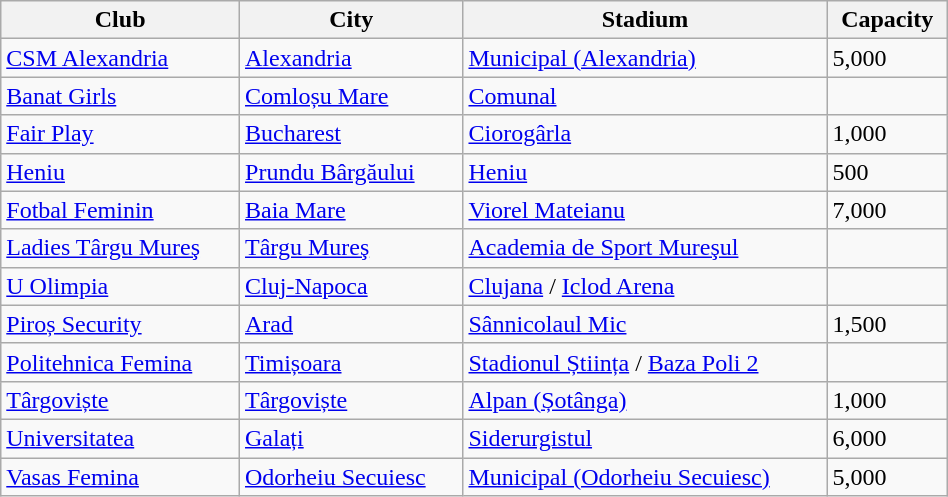<table class="wikitable sortable" width="50%">
<tr>
<th>Club</th>
<th>City</th>
<th>Stadium</th>
<th data-sort-type="number">Capacity</th>
</tr>
<tr>
<td><a href='#'>CSM Alexandria</a></td>
<td><a href='#'>Alexandria</a></td>
<td><a href='#'>Municipal (Alexandria)</a></td>
<td>5,000</td>
</tr>
<tr>
<td><a href='#'>Banat Girls</a></td>
<td><a href='#'>Comloșu Mare</a></td>
<td><a href='#'>Comunal</a></td>
<td></td>
</tr>
<tr>
<td><a href='#'>Fair Play</a></td>
<td><a href='#'>Bucharest</a></td>
<td><a href='#'>Ciorogârla</a></td>
<td>1,000</td>
</tr>
<tr>
<td><a href='#'>Heniu</a></td>
<td><a href='#'>Prundu Bârgăului</a></td>
<td><a href='#'>Heniu</a></td>
<td>500</td>
</tr>
<tr>
<td><a href='#'>Fotbal Feminin</a></td>
<td><a href='#'>Baia Mare</a></td>
<td><a href='#'>Viorel Mateianu</a></td>
<td>7,000</td>
</tr>
<tr>
<td><a href='#'>Ladies Târgu Mureş</a></td>
<td><a href='#'>Târgu Mureş</a></td>
<td><a href='#'>Academia de Sport Mureşul</a></td>
<td></td>
</tr>
<tr>
<td><a href='#'>U Olimpia</a></td>
<td><a href='#'>Cluj-Napoca</a></td>
<td><a href='#'>Clujana</a> / <a href='#'>Iclod Arena</a></td>
<td></td>
</tr>
<tr>
<td><a href='#'>Piroș Security</a></td>
<td><a href='#'>Arad</a></td>
<td><a href='#'>Sânnicolaul Mic</a></td>
<td>1,500</td>
</tr>
<tr>
<td><a href='#'>Politehnica Femina</a></td>
<td><a href='#'>Timișoara</a></td>
<td><a href='#'>Stadionul Știința</a> / <a href='#'>Baza Poli 2</a></td>
<td></td>
</tr>
<tr>
<td><a href='#'>Târgoviște</a></td>
<td><a href='#'>Târgoviște</a></td>
<td><a href='#'>Alpan (Șotânga)</a></td>
<td>1,000</td>
</tr>
<tr>
<td><a href='#'>Universitatea</a></td>
<td><a href='#'>Galați</a></td>
<td><a href='#'>Siderurgistul</a></td>
<td>6,000</td>
</tr>
<tr>
<td><a href='#'>Vasas Femina</a></td>
<td><a href='#'>Odorheiu Secuiesc</a></td>
<td><a href='#'>Municipal (Odorheiu Secuiesc)</a></td>
<td>5,000</td>
</tr>
</table>
